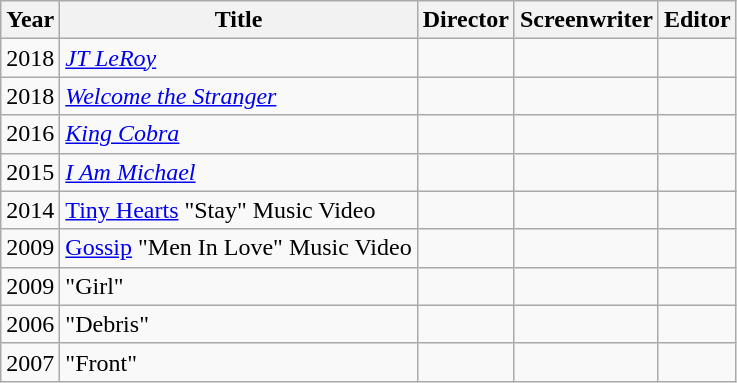<table class="wikitable">
<tr>
<th>Year</th>
<th>Title</th>
<th>Director</th>
<th>Screenwriter</th>
<th>Editor</th>
</tr>
<tr>
<td>2018</td>
<td><em><a href='#'>JT LeRoy</a></em></td>
<td></td>
<td></td>
<td></td>
</tr>
<tr>
<td>2018</td>
<td><em><a href='#'>Welcome the Stranger</a></em></td>
<td></td>
<td></td>
<td></td>
</tr>
<tr>
<td>2016</td>
<td><em><a href='#'>King Cobra</a></em></td>
<td></td>
<td></td>
<td></td>
</tr>
<tr>
<td>2015</td>
<td><em><a href='#'>I Am Michael</a></em></td>
<td></td>
<td></td>
<td></td>
</tr>
<tr>
<td>2014</td>
<td><a href='#'>Tiny Hearts</a> "Stay" Music Video</td>
<td></td>
<td></td>
<td></td>
</tr>
<tr>
<td>2009</td>
<td><a href='#'>Gossip</a> "Men In Love" Music Video</td>
<td></td>
<td></td>
<td></td>
</tr>
<tr>
<td>2009</td>
<td>"Girl"</td>
<td></td>
<td></td>
<td></td>
</tr>
<tr>
<td>2006</td>
<td>"Debris"</td>
<td></td>
<td></td>
<td></td>
</tr>
<tr>
<td>2007</td>
<td>"Front"</td>
<td></td>
<td></td>
<td></td>
</tr>
</table>
